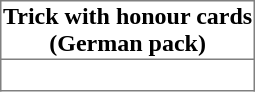<table class="wikitable; floatright" border="1" style="border-collapse:collapse">
<tr>
<th>Trick with honour cards<br>(German pack)</th>
</tr>
<tr>
<td><br></td>
</tr>
</table>
